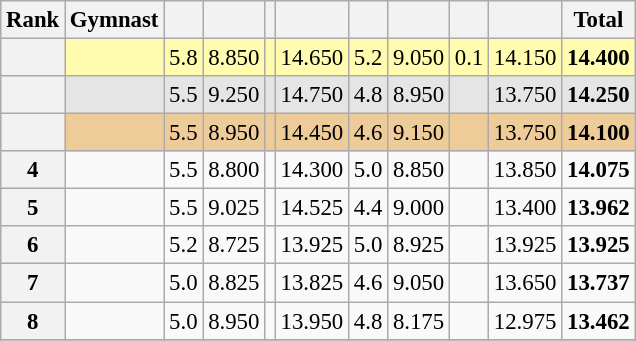<table class="wikitable sortable" style="text-align:center; font-size:95%">
<tr>
<th scope=col>Rank</th>
<th scope=col>Gymnast</th>
<th scope=col></th>
<th scope=col></th>
<th scope=col></th>
<th scope=col></th>
<th scope=col></th>
<th scope=col></th>
<th scope=col></th>
<th scope=col></th>
<th scope=col>Total</th>
</tr>
<tr bgcolor=fffcaf>
<th scope=row style="text-align:center"></th>
<td align=left></td>
<td>5.8</td>
<td>8.850</td>
<td></td>
<td>14.650</td>
<td>5.2</td>
<td>9.050</td>
<td>0.1</td>
<td>14.150</td>
<td><strong>14.400</strong></td>
</tr>
<tr bgcolor=e5e5e5>
<th scope=row style="text-align:center"></th>
<td align=left></td>
<td>5.5</td>
<td>9.250</td>
<td></td>
<td>14.750</td>
<td>4.8</td>
<td>8.950</td>
<td></td>
<td>13.750</td>
<td><strong>14.250</strong></td>
</tr>
<tr bgcolor=eecc99>
<th scope=row style="text-align:center"></th>
<td align=left></td>
<td>5.5</td>
<td>8.950</td>
<td></td>
<td>14.450</td>
<td>4.6</td>
<td>9.150</td>
<td></td>
<td>13.750</td>
<td><strong>14.100</strong></td>
</tr>
<tr>
<th scope=row style="text-align:center">4</th>
<td align=left></td>
<td>5.5</td>
<td>8.800</td>
<td></td>
<td>14.300</td>
<td>5.0</td>
<td>8.850</td>
<td></td>
<td>13.850</td>
<td><strong>14.075</strong></td>
</tr>
<tr>
<th scope=row style="text-align:center">5</th>
<td align=left></td>
<td>5.5</td>
<td>9.025</td>
<td></td>
<td>14.525</td>
<td>4.4</td>
<td>9.000</td>
<td></td>
<td>13.400</td>
<td><strong>13.962</strong></td>
</tr>
<tr>
<th scope=row style="text-align:center">6</th>
<td align=left></td>
<td>5.2</td>
<td>8.725</td>
<td></td>
<td>13.925</td>
<td>5.0</td>
<td>8.925</td>
<td></td>
<td>13.925</td>
<td><strong>13.925</strong></td>
</tr>
<tr>
<th scope=row style="text-align:center">7</th>
<td align=left></td>
<td>5.0</td>
<td>8.825</td>
<td></td>
<td>13.825</td>
<td>4.6</td>
<td>9.050</td>
<td></td>
<td>13.650</td>
<td><strong>13.737</strong></td>
</tr>
<tr>
<th scope=row style="text-align:center">8</th>
<td align=left></td>
<td>5.0</td>
<td>8.950</td>
<td></td>
<td>13.950</td>
<td>4.8</td>
<td>8.175</td>
<td></td>
<td>12.975</td>
<td><strong>13.462</strong></td>
</tr>
<tr class="sortbottom">
</tr>
</table>
